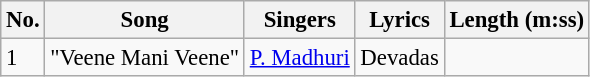<table class="wikitable" style="font-size:95%;">
<tr>
<th>No.</th>
<th>Song</th>
<th>Singers</th>
<th>Lyrics</th>
<th>Length (m:ss)</th>
</tr>
<tr>
<td>1</td>
<td>"Veene Mani Veene"</td>
<td><a href='#'>P. Madhuri</a></td>
<td>Devadas</td>
<td></td>
</tr>
</table>
